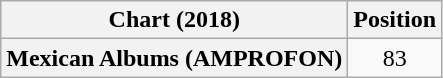<table class="wikitable sortable plainrowheaders">
<tr>
<th style="text-align:center;">Chart (2018)</th>
<th style="text-align:center;">Position</th>
</tr>
<tr>
<th scope="row">Mexican Albums (AMPROFON)</th>
<td style="text-align:center;">83</td>
</tr>
</table>
